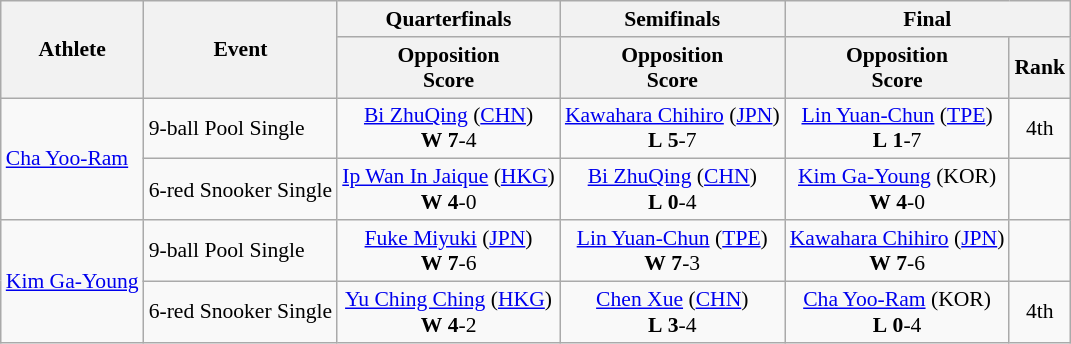<table class="wikitable" style="font-size:90%">
<tr>
<th rowspan="2">Athlete</th>
<th rowspan="2">Event</th>
<th>Quarterfinals</th>
<th>Semifinals</th>
<th colspan="2">Final</th>
</tr>
<tr>
<th>Opposition<br>Score</th>
<th>Opposition<br>Score</th>
<th>Opposition<br>Score</th>
<th>Rank</th>
</tr>
<tr>
<td rowspan=2><a href='#'>Cha Yoo-Ram</a></td>
<td>9-ball Pool Single</td>
<td align=center> <a href='#'>Bi ZhuQing</a> <span>(<a href='#'>CHN</a>)</span><br><strong>W</strong> <strong>7</strong>-4</td>
<td align=center> <a href='#'>Kawahara Chihiro</a> <span>(<a href='#'>JPN</a>)</span><br><strong>L</strong> <strong>5</strong>-7</td>
<td align=center> <a href='#'>Lin Yuan-Chun</a> <span>(<a href='#'>TPE</a>)</span><br><strong>L</strong> <strong>1</strong>-7</td>
<td align=center>4th</td>
</tr>
<tr>
<td>6-red Snooker Single</td>
<td align=center> <a href='#'>Ip Wan In Jaique</a> <span>(<a href='#'>HKG</a>)</span><br><strong>W</strong> <strong>4</strong>-0</td>
<td align=center> <a href='#'>Bi ZhuQing</a> <span>(<a href='#'>CHN</a>)</span><br><strong>L</strong> <strong>0</strong>-4</td>
<td align=center> <a href='#'>Kim Ga-Young</a> <span>(KOR)</span><br><strong>W</strong> <strong>4</strong>-0</td>
<td align=center></td>
</tr>
<tr>
<td rowspan=2><a href='#'>Kim Ga-Young</a></td>
<td>9-ball Pool Single</td>
<td align=center> <a href='#'>Fuke Miyuki</a> <span>(<a href='#'>JPN</a>)</span><br><strong>W</strong> <strong>7</strong>-6</td>
<td align=center> <a href='#'>Lin Yuan-Chun</a> <span>(<a href='#'>TPE</a>)</span><br><strong>W</strong> <strong>7</strong>-3</td>
<td align=center> <a href='#'>Kawahara Chihiro</a> <span>(<a href='#'>JPN</a>)</span><br><strong>W</strong> <strong>7</strong>-6</td>
<td align=center></td>
</tr>
<tr>
<td>6-red Snooker Single</td>
<td align=center> <a href='#'>Yu Ching Ching</a> <span>(<a href='#'>HKG</a>)</span><br><strong>W</strong> <strong>4</strong>-2</td>
<td align=center> <a href='#'>Chen Xue</a> <span>(<a href='#'>CHN</a>)</span><br><strong>L</strong> <strong>3</strong>-4</td>
<td align=center> <a href='#'>Cha Yoo-Ram</a> <span>(KOR)</span><br><strong>L</strong> <strong>0</strong>-4</td>
<td align=center>4th</td>
</tr>
</table>
